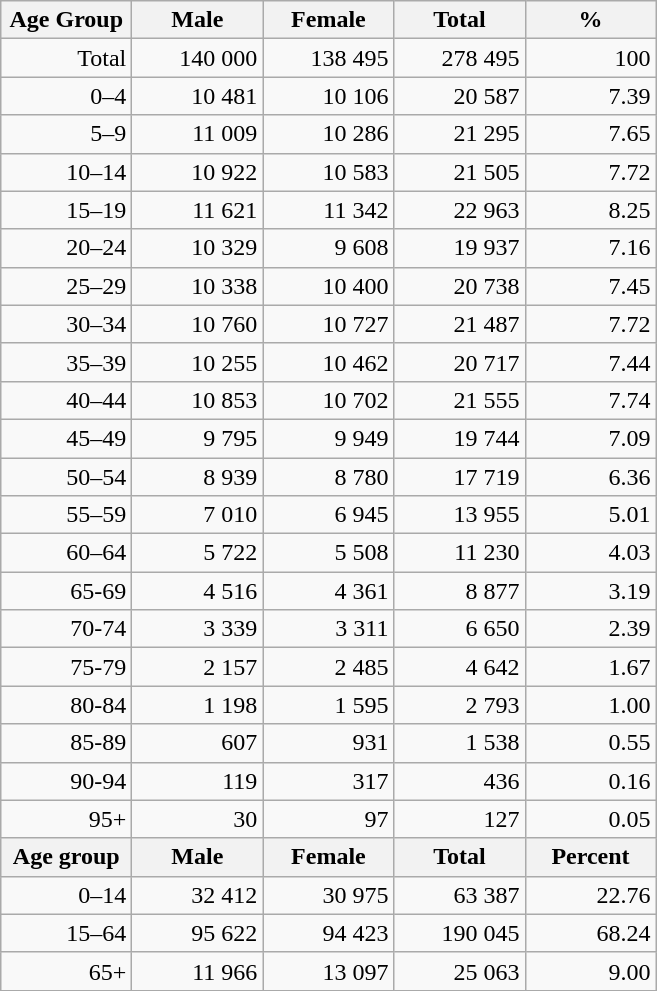<table class="wikitable">
<tr>
<th width="80pt">Age Group</th>
<th width="80pt">Male</th>
<th width="80pt">Female</th>
<th width="80pt">Total</th>
<th width="80pt">%</th>
</tr>
<tr>
<td align="right">Total</td>
<td align="right">140 000</td>
<td align="right">138 495</td>
<td align="right">278 495</td>
<td align="right">100</td>
</tr>
<tr>
<td align="right">0–4</td>
<td align="right">10 481</td>
<td align="right">10 106</td>
<td align="right">20 587</td>
<td align="right">7.39</td>
</tr>
<tr>
<td align="right">5–9</td>
<td align="right">11 009</td>
<td align="right">10 286</td>
<td align="right">21 295</td>
<td align="right">7.65</td>
</tr>
<tr>
<td align="right">10–14</td>
<td align="right">10 922</td>
<td align="right">10 583</td>
<td align="right">21 505</td>
<td align="right">7.72</td>
</tr>
<tr>
<td align="right">15–19</td>
<td align="right">11 621</td>
<td align="right">11 342</td>
<td align="right">22 963</td>
<td align="right">8.25</td>
</tr>
<tr>
<td align="right">20–24</td>
<td align="right">10 329</td>
<td align="right">9 608</td>
<td align="right">19 937</td>
<td align="right">7.16</td>
</tr>
<tr>
<td align="right">25–29</td>
<td align="right">10 338</td>
<td align="right">10 400</td>
<td align="right">20 738</td>
<td align="right">7.45</td>
</tr>
<tr>
<td align="right">30–34</td>
<td align="right">10 760</td>
<td align="right">10 727</td>
<td align="right">21 487</td>
<td align="right">7.72</td>
</tr>
<tr>
<td align="right">35–39</td>
<td align="right">10 255</td>
<td align="right">10 462</td>
<td align="right">20 717</td>
<td align="right">7.44</td>
</tr>
<tr>
<td align="right">40–44</td>
<td align="right">10 853</td>
<td align="right">10 702</td>
<td align="right">21 555</td>
<td align="right">7.74</td>
</tr>
<tr>
<td align="right">45–49</td>
<td align="right">9 795</td>
<td align="right">9 949</td>
<td align="right">19 744</td>
<td align="right">7.09</td>
</tr>
<tr>
<td align="right">50–54</td>
<td align="right">8 939</td>
<td align="right">8 780</td>
<td align="right">17 719</td>
<td align="right">6.36</td>
</tr>
<tr>
<td align="right">55–59</td>
<td align="right">7 010</td>
<td align="right">6 945</td>
<td align="right">13 955</td>
<td align="right">5.01</td>
</tr>
<tr>
<td align="right">60–64</td>
<td align="right">5 722</td>
<td align="right">5 508</td>
<td align="right">11 230</td>
<td align="right">4.03</td>
</tr>
<tr>
<td align="right">65-69</td>
<td align="right">4 516</td>
<td align="right">4 361</td>
<td align="right">8 877</td>
<td align="right">3.19</td>
</tr>
<tr>
<td align="right">70-74</td>
<td align="right">3 339</td>
<td align="right">3 311</td>
<td align="right">6 650</td>
<td align="right">2.39</td>
</tr>
<tr>
<td align="right">75-79</td>
<td align="right">2 157</td>
<td align="right">2 485</td>
<td align="right">4 642</td>
<td align="right">1.67</td>
</tr>
<tr>
<td align="right">80-84</td>
<td align="right">1 198</td>
<td align="right">1 595</td>
<td align="right">2 793</td>
<td align="right">1.00</td>
</tr>
<tr>
<td align="right">85-89</td>
<td align="right">607</td>
<td align="right">931</td>
<td align="right">1 538</td>
<td align="right">0.55</td>
</tr>
<tr>
<td align="right">90-94</td>
<td align="right">119</td>
<td align="right">317</td>
<td align="right">436</td>
<td align="right">0.16</td>
</tr>
<tr>
<td align="right">95+</td>
<td align="right">30</td>
<td align="right">97</td>
<td align="right">127</td>
<td align="right">0.05</td>
</tr>
<tr>
<th width="50">Age group</th>
<th width="80pt">Male</th>
<th width="80">Female</th>
<th width="80">Total</th>
<th width="50">Percent</th>
</tr>
<tr>
<td align="right">0–14</td>
<td align="right">32 412</td>
<td align="right">30 975</td>
<td align="right">63 387</td>
<td align="right">22.76</td>
</tr>
<tr>
<td align="right">15–64</td>
<td align="right">95 622</td>
<td align="right">94 423</td>
<td align="right">190 045</td>
<td align="right">68.24</td>
</tr>
<tr>
<td align="right">65+</td>
<td align="right">11 966</td>
<td align="right">13 097</td>
<td align="right">25 063</td>
<td align="right">9.00</td>
</tr>
<tr>
</tr>
</table>
